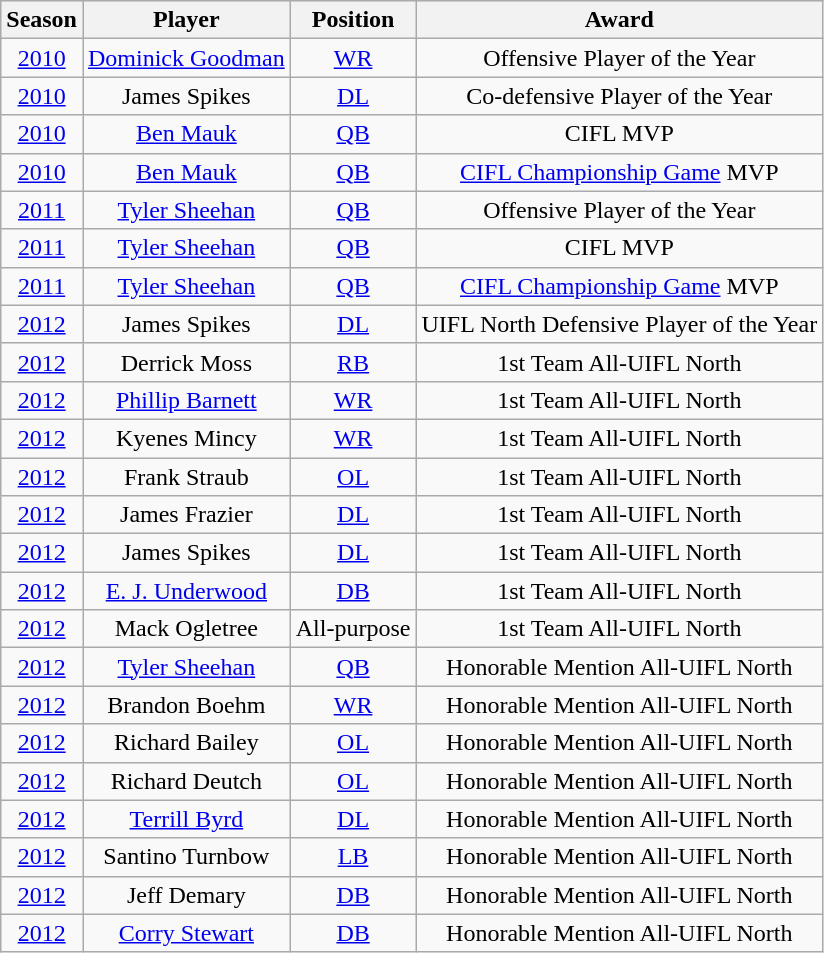<table class="wikitable" style="text-align:center">
<tr bgcolor="#efefef">
<th>Season</th>
<th>Player</th>
<th>Position</th>
<th>Award</th>
</tr>
<tr>
<td><a href='#'>2010</a></td>
<td><a href='#'>Dominick Goodman</a></td>
<td><a href='#'>WR</a></td>
<td>Offensive Player of the Year</td>
</tr>
<tr>
<td><a href='#'>2010</a></td>
<td>James Spikes</td>
<td><a href='#'>DL</a></td>
<td>Co-defensive Player of the Year</td>
</tr>
<tr>
<td><a href='#'>2010</a></td>
<td><a href='#'>Ben Mauk</a></td>
<td><a href='#'>QB</a></td>
<td>CIFL MVP</td>
</tr>
<tr>
<td><a href='#'>2010</a></td>
<td><a href='#'>Ben Mauk</a></td>
<td><a href='#'>QB</a></td>
<td><a href='#'>CIFL Championship Game</a> MVP</td>
</tr>
<tr>
<td><a href='#'>2011</a></td>
<td><a href='#'>Tyler Sheehan</a></td>
<td><a href='#'>QB</a></td>
<td>Offensive Player of the Year</td>
</tr>
<tr>
<td><a href='#'>2011</a></td>
<td><a href='#'>Tyler Sheehan</a></td>
<td><a href='#'>QB</a></td>
<td>CIFL MVP</td>
</tr>
<tr>
<td><a href='#'>2011</a></td>
<td><a href='#'>Tyler Sheehan</a></td>
<td><a href='#'>QB</a></td>
<td><a href='#'>CIFL Championship Game</a> MVP</td>
</tr>
<tr>
<td><a href='#'>2012</a></td>
<td>James Spikes</td>
<td><a href='#'>DL</a></td>
<td>UIFL North Defensive Player of the Year</td>
</tr>
<tr>
<td><a href='#'>2012</a></td>
<td>Derrick Moss</td>
<td><a href='#'>RB</a></td>
<td>1st Team All-UIFL North</td>
</tr>
<tr>
<td><a href='#'>2012</a></td>
<td><a href='#'>Phillip Barnett</a></td>
<td><a href='#'>WR</a></td>
<td>1st Team All-UIFL North</td>
</tr>
<tr>
<td><a href='#'>2012</a></td>
<td>Kyenes Mincy</td>
<td><a href='#'>WR</a></td>
<td>1st Team All-UIFL North</td>
</tr>
<tr>
<td><a href='#'>2012</a></td>
<td>Frank Straub</td>
<td><a href='#'>OL</a></td>
<td>1st Team All-UIFL North</td>
</tr>
<tr>
<td><a href='#'>2012</a></td>
<td>James Frazier</td>
<td><a href='#'>DL</a></td>
<td>1st Team All-UIFL North</td>
</tr>
<tr>
<td><a href='#'>2012</a></td>
<td>James Spikes</td>
<td><a href='#'>DL</a></td>
<td>1st Team All-UIFL North</td>
</tr>
<tr>
<td><a href='#'>2012</a></td>
<td><a href='#'>E. J. Underwood</a></td>
<td><a href='#'>DB</a></td>
<td>1st Team All-UIFL North</td>
</tr>
<tr>
<td><a href='#'>2012</a></td>
<td>Mack Ogletree</td>
<td>All-purpose</td>
<td>1st Team All-UIFL North</td>
</tr>
<tr>
<td><a href='#'>2012</a></td>
<td><a href='#'>Tyler Sheehan</a></td>
<td><a href='#'>QB</a></td>
<td>Honorable Mention All-UIFL North</td>
</tr>
<tr>
<td><a href='#'>2012</a></td>
<td>Brandon Boehm</td>
<td><a href='#'>WR</a></td>
<td>Honorable Mention All-UIFL North</td>
</tr>
<tr>
<td><a href='#'>2012</a></td>
<td>Richard Bailey</td>
<td><a href='#'>OL</a></td>
<td>Honorable Mention All-UIFL North</td>
</tr>
<tr>
<td><a href='#'>2012</a></td>
<td>Richard Deutch</td>
<td><a href='#'>OL</a></td>
<td>Honorable Mention All-UIFL North</td>
</tr>
<tr>
<td><a href='#'>2012</a></td>
<td><a href='#'>Terrill Byrd</a></td>
<td><a href='#'>DL</a></td>
<td>Honorable Mention All-UIFL North</td>
</tr>
<tr>
<td><a href='#'>2012</a></td>
<td>Santino Turnbow</td>
<td><a href='#'>LB</a></td>
<td>Honorable Mention All-UIFL North</td>
</tr>
<tr>
<td><a href='#'>2012</a></td>
<td>Jeff Demary</td>
<td><a href='#'>DB</a></td>
<td>Honorable Mention All-UIFL North</td>
</tr>
<tr>
<td><a href='#'>2012</a></td>
<td><a href='#'>Corry Stewart</a></td>
<td><a href='#'>DB</a></td>
<td>Honorable Mention All-UIFL North</td>
</tr>
</table>
